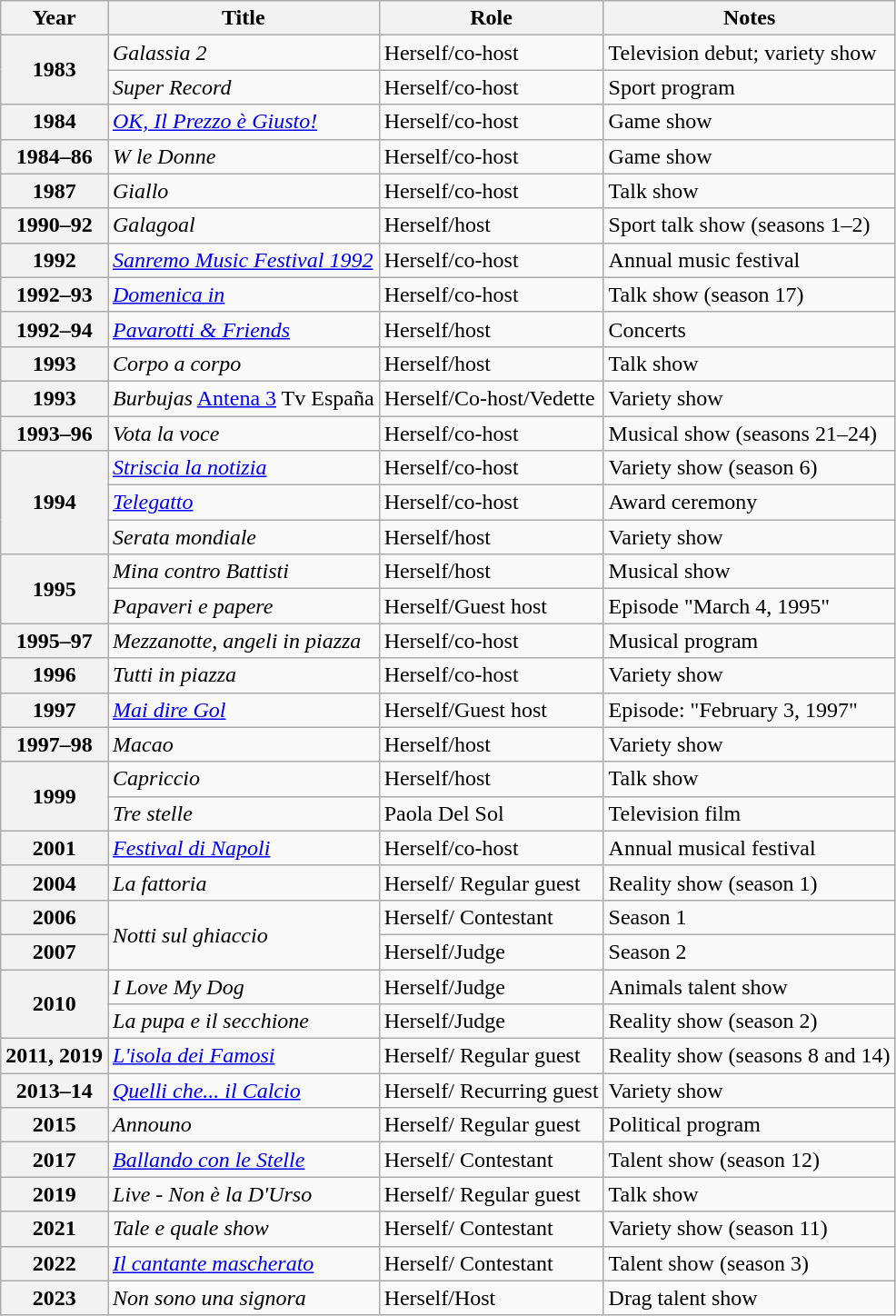<table class="wikitable plainrowheaders" style="text-align:left;">
<tr>
<th>Year</th>
<th>Title</th>
<th>Role</th>
<th>Notes</th>
</tr>
<tr>
<th scope="row" rowspan="2">1983</th>
<td><em>Galassia 2</em></td>
<td>Herself/co-host</td>
<td>Television debut; variety show</td>
</tr>
<tr>
<td><em>Super Record</em></td>
<td>Herself/co-host</td>
<td>Sport program</td>
</tr>
<tr>
<th scope="row">1984</th>
<td><em><a href='#'>OK, Il Prezzo è Giusto!</a></em></td>
<td>Herself/co-host</td>
<td>Game show</td>
</tr>
<tr>
<th scope="row">1984–86</th>
<td><em>W le Donne</em></td>
<td>Herself/co-host</td>
<td>Game show</td>
</tr>
<tr>
<th scope="row">1987</th>
<td><em>Giallo</em></td>
<td>Herself/co-host</td>
<td>Talk show</td>
</tr>
<tr>
<th scope="row">1990–92</th>
<td><em>Galagoal</em></td>
<td>Herself/host</td>
<td>Sport talk show (seasons 1–2)</td>
</tr>
<tr>
<th scope="row">1992</th>
<td><em><a href='#'>Sanremo Music Festival 1992</a></em></td>
<td>Herself/co-host</td>
<td>Annual music festival</td>
</tr>
<tr>
<th scope="row">1992–93</th>
<td><em><a href='#'>Domenica in</a></em></td>
<td>Herself/co-host</td>
<td>Talk show (season 17)</td>
</tr>
<tr>
<th scope="row">1992–94</th>
<td><em><a href='#'>Pavarotti & Friends</a></em></td>
<td>Herself/host</td>
<td>Concerts</td>
</tr>
<tr>
<th scope="row">1993</th>
<td><em>Corpo a corpo</em></td>
<td>Herself/host</td>
<td>Talk show</td>
</tr>
<tr>
<th scope="row">1993</th>
<td><em>Burbujas</em> <a href='#'>Antena 3</a> Tv España</td>
<td>Herself/Co-host/Vedette</td>
<td>Variety show</td>
</tr>
<tr>
<th scope="row">1993–96</th>
<td><em>Vota la voce</em></td>
<td>Herself/co-host</td>
<td>Musical show (seasons 21–24)</td>
</tr>
<tr>
<th scope="row" rowspan="3">1994</th>
<td><em><a href='#'>Striscia la notizia</a></em></td>
<td>Herself/co-host</td>
<td>Variety show (season 6)</td>
</tr>
<tr>
<td><em><a href='#'>Telegatto</a></em></td>
<td>Herself/co-host</td>
<td>Award ceremony</td>
</tr>
<tr>
<td><em>Serata mondiale</em></td>
<td>Herself/host</td>
<td>Variety show</td>
</tr>
<tr>
<th scope="row" rowspan="2">1995</th>
<td><em>Mina contro Battisti</em></td>
<td>Herself/host</td>
<td>Musical show</td>
</tr>
<tr>
<td><em>Papaveri e papere</em></td>
<td>Herself/Guest host</td>
<td>Episode "March 4, 1995"</td>
</tr>
<tr>
<th scope="row">1995–97</th>
<td><em>Mezzanotte, angeli in piazza</em></td>
<td>Herself/co-host</td>
<td>Musical program</td>
</tr>
<tr>
<th scope="row">1996</th>
<td><em>Tutti in piazza</em></td>
<td>Herself/co-host</td>
<td>Variety show</td>
</tr>
<tr>
<th scope="row">1997</th>
<td><em><a href='#'>Mai dire Gol</a></em></td>
<td>Herself/Guest host</td>
<td>Episode: "February 3, 1997"</td>
</tr>
<tr>
<th scope="row">1997–98</th>
<td><em>Macao</em></td>
<td>Herself/host</td>
<td>Variety show</td>
</tr>
<tr>
<th scope="row" rowspan="2">1999</th>
<td><em>Capriccio</em></td>
<td>Herself/host</td>
<td>Talk show</td>
</tr>
<tr>
<td><em>Tre stelle</em></td>
<td>Paola Del Sol</td>
<td>Television film</td>
</tr>
<tr>
<th scope="row">2001</th>
<td><em><a href='#'>Festival di Napoli</a></em></td>
<td>Herself/co-host</td>
<td>Annual musical festival</td>
</tr>
<tr>
<th scope="row">2004</th>
<td><em>La fattoria</em></td>
<td>Herself/ Regular guest</td>
<td>Reality show (season 1)</td>
</tr>
<tr>
<th scope="row">2006</th>
<td rowspan="2"><em>Notti sul ghiaccio</em></td>
<td>Herself/ Contestant</td>
<td>Season 1</td>
</tr>
<tr>
<th scope="row">2007</th>
<td>Herself/Judge</td>
<td>Season 2</td>
</tr>
<tr>
<th scope="row" rowspan="2">2010</th>
<td><em>I Love My Dog</em></td>
<td>Herself/Judge</td>
<td>Animals talent show</td>
</tr>
<tr>
<td><em>La pupa e il secchione</em></td>
<td>Herself/Judge</td>
<td>Reality show (season 2)</td>
</tr>
<tr>
<th scope="row">2011, 2019</th>
<td><em><a href='#'>L'isola dei Famosi</a></em></td>
<td>Herself/ Regular guest</td>
<td>Reality show (seasons 8 and 14)</td>
</tr>
<tr>
<th scope="row">2013–14</th>
<td><em><a href='#'>Quelli che... il Calcio</a></em></td>
<td>Herself/ Recurring guest</td>
<td>Variety show</td>
</tr>
<tr>
<th scope="row">2015</th>
<td><em>Announo</em></td>
<td>Herself/ Regular guest</td>
<td>Political program</td>
</tr>
<tr>
<th scope="row">2017</th>
<td><em><a href='#'>Ballando con le Stelle</a></em></td>
<td>Herself/ Contestant</td>
<td>Talent show (season 12)</td>
</tr>
<tr>
<th scope="row">2019</th>
<td><em>Live - Non è la D'Urso</em></td>
<td>Herself/ Regular guest</td>
<td>Talk show</td>
</tr>
<tr>
<th scope="row">2021</th>
<td><em>Tale e quale show</em></td>
<td>Herself/ Contestant</td>
<td>Variety show (season 11)</td>
</tr>
<tr>
<th scope="row">2022</th>
<td><em><a href='#'>Il cantante mascherato</a></em></td>
<td>Herself/ Contestant</td>
<td>Talent show (season 3)</td>
</tr>
<tr>
<th scope="row">2023</th>
<td><em>Non sono una signora</em></td>
<td>Herself/Host</td>
<td>Drag talent show</td>
</tr>
</table>
